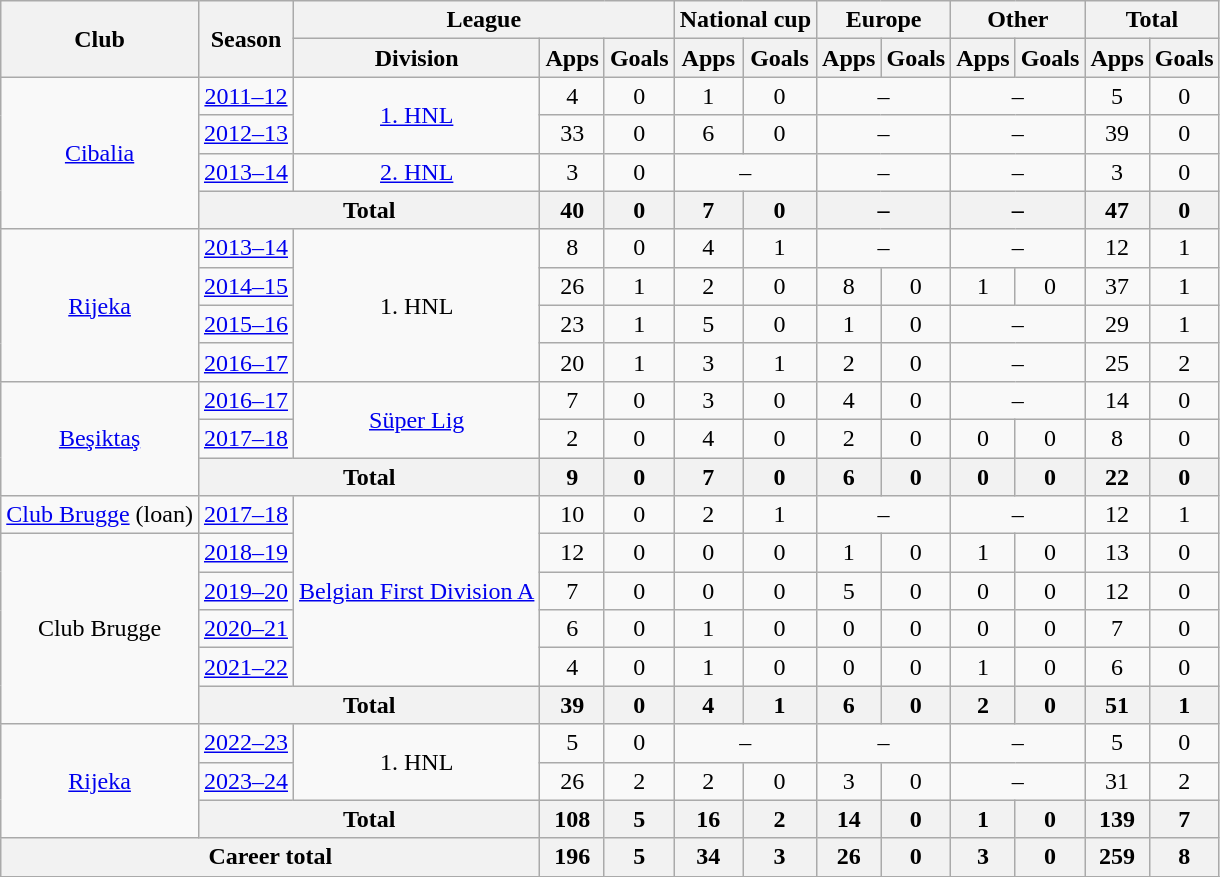<table class=wikitable style=text-align:center>
<tr>
<th rowspan=2>Club</th>
<th rowspan=2>Season</th>
<th colspan=3>League</th>
<th colspan=2>National cup</th>
<th colspan=2>Europe</th>
<th colspan=2>Other</th>
<th colspan=2>Total</th>
</tr>
<tr>
<th>Division</th>
<th>Apps</th>
<th>Goals</th>
<th>Apps</th>
<th>Goals</th>
<th>Apps</th>
<th>Goals</th>
<th>Apps</th>
<th>Goals</th>
<th>Apps</th>
<th>Goals</th>
</tr>
<tr>
<td rowspan="4" valign="center"><a href='#'>Cibalia</a></td>
<td><a href='#'>2011–12</a></td>
<td rowspan="2"><a href='#'>1. HNL</a></td>
<td>4</td>
<td>0</td>
<td>1</td>
<td>0</td>
<td colspan="2">–</td>
<td colspan="2">–</td>
<td>5</td>
<td>0</td>
</tr>
<tr>
<td><a href='#'>2012–13</a></td>
<td>33</td>
<td>0</td>
<td>6</td>
<td>0</td>
<td colspan="2">–</td>
<td colspan="2">–</td>
<td>39</td>
<td>0</td>
</tr>
<tr>
<td><a href='#'>2013–14</a></td>
<td><a href='#'>2. HNL</a></td>
<td>3</td>
<td>0</td>
<td colspan="2">–</td>
<td colspan="2">–</td>
<td colspan="2">–</td>
<td>3</td>
<td>0</td>
</tr>
<tr>
<th colspan=2>Total</th>
<th>40</th>
<th>0</th>
<th>7</th>
<th>0</th>
<th colspan="2">–</th>
<th colspan="2">–</th>
<th>47</th>
<th>0</th>
</tr>
<tr>
<td rowspan="4" valign="center"><a href='#'>Rijeka</a></td>
<td><a href='#'>2013–14</a></td>
<td rowspan="4">1. HNL</td>
<td>8</td>
<td>0</td>
<td>4</td>
<td>1</td>
<td colspan="2">–</td>
<td colspan="2">–</td>
<td>12</td>
<td>1</td>
</tr>
<tr>
<td><a href='#'>2014–15</a></td>
<td>26</td>
<td>1</td>
<td>2</td>
<td>0</td>
<td>8</td>
<td>0</td>
<td>1</td>
<td>0</td>
<td>37</td>
<td>1</td>
</tr>
<tr>
<td><a href='#'>2015–16</a></td>
<td>23</td>
<td>1</td>
<td>5</td>
<td>0</td>
<td>1</td>
<td>0</td>
<td colspan="2">–</td>
<td>29</td>
<td>1</td>
</tr>
<tr>
<td><a href='#'>2016–17</a></td>
<td>20</td>
<td>1</td>
<td>3</td>
<td>1</td>
<td>2</td>
<td>0</td>
<td colspan="2">–</td>
<td>25</td>
<td>2</td>
</tr>
<tr>
<td rowspan="3" valign="center"><a href='#'>Beşiktaş</a></td>
<td><a href='#'>2016–17</a></td>
<td rowspan="2"><a href='#'>Süper Lig</a></td>
<td>7</td>
<td>0</td>
<td>3</td>
<td>0</td>
<td>4</td>
<td>0</td>
<td colspan="2">–</td>
<td>14</td>
<td>0</td>
</tr>
<tr>
<td><a href='#'>2017–18</a></td>
<td>2</td>
<td>0</td>
<td>4</td>
<td>0</td>
<td>2</td>
<td>0</td>
<td>0</td>
<td>0</td>
<td>8</td>
<td>0</td>
</tr>
<tr>
<th colspan=2>Total</th>
<th>9</th>
<th>0</th>
<th>7</th>
<th>0</th>
<th>6</th>
<th>0</th>
<th>0</th>
<th>0</th>
<th>22</th>
<th>0</th>
</tr>
<tr>
<td><a href='#'>Club Brugge</a> (loan)</td>
<td><a href='#'>2017–18</a></td>
<td rowspan="5"><a href='#'>Belgian First Division A</a></td>
<td>10</td>
<td>0</td>
<td>2</td>
<td>1</td>
<td colspan="2">–</td>
<td colspan="2">–</td>
<td>12</td>
<td>1</td>
</tr>
<tr>
<td rowspan="5">Club Brugge</td>
<td><a href='#'>2018–19</a></td>
<td>12</td>
<td>0</td>
<td>0</td>
<td>0</td>
<td>1</td>
<td>0</td>
<td>1</td>
<td>0</td>
<td>13</td>
<td>0</td>
</tr>
<tr>
<td><a href='#'>2019–20</a></td>
<td>7</td>
<td>0</td>
<td>0</td>
<td>0</td>
<td>5</td>
<td>0</td>
<td>0</td>
<td>0</td>
<td>12</td>
<td>0</td>
</tr>
<tr>
<td><a href='#'>2020–21</a></td>
<td>6</td>
<td>0</td>
<td>1</td>
<td>0</td>
<td>0</td>
<td>0</td>
<td>0</td>
<td>0</td>
<td>7</td>
<td>0</td>
</tr>
<tr>
<td><a href='#'>2021–22</a></td>
<td>4</td>
<td>0</td>
<td>1</td>
<td>0</td>
<td>0</td>
<td>0</td>
<td>1</td>
<td>0</td>
<td>6</td>
<td>0</td>
</tr>
<tr>
<th colspan="2">Total</th>
<th>39</th>
<th>0</th>
<th>4</th>
<th>1</th>
<th>6</th>
<th>0</th>
<th>2</th>
<th>0</th>
<th>51</th>
<th>1</th>
</tr>
<tr>
<td rowspan="3" valign="center"><a href='#'>Rijeka</a></td>
<td><a href='#'>2022–23</a></td>
<td rowspan="2">1. HNL</td>
<td>5</td>
<td>0</td>
<td colspan="2">–</td>
<td colspan="2">–</td>
<td colspan="2">–</td>
<td>5</td>
<td>0</td>
</tr>
<tr>
<td><a href='#'>2023–24</a></td>
<td>26</td>
<td>2</td>
<td>2</td>
<td>0</td>
<td>3</td>
<td>0</td>
<td colspan="2">–</td>
<td>31</td>
<td>2</td>
</tr>
<tr>
<th colspan=2>Total</th>
<th>108</th>
<th>5</th>
<th>16</th>
<th>2</th>
<th>14</th>
<th>0</th>
<th>1</th>
<th>0</th>
<th>139</th>
<th>7</th>
</tr>
<tr>
<th colspan="3">Career total</th>
<th>196</th>
<th>5</th>
<th>34</th>
<th>3</th>
<th>26</th>
<th>0</th>
<th>3</th>
<th>0</th>
<th>259</th>
<th>8</th>
</tr>
<tr>
</tr>
</table>
